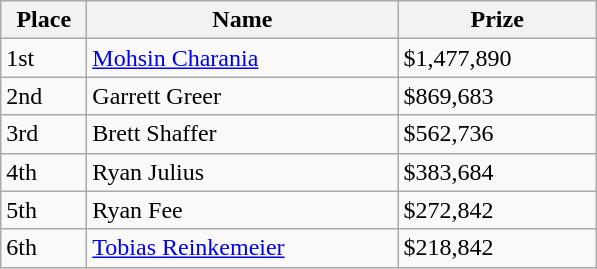<table class="wikitable">
<tr>
<th style="width:50px;">Place</th>
<th style="width:200px;">Name</th>
<th style="width:125px;">Prize</th>
</tr>
<tr>
<td>1st</td>
<td> <a href='#'>Mohsin Charania</a></td>
<td>$1,477,890</td>
</tr>
<tr>
<td>2nd</td>
<td> Garrett Greer</td>
<td>$869,683</td>
</tr>
<tr>
<td>3rd</td>
<td> Brett Shaffer</td>
<td>$562,736</td>
</tr>
<tr>
<td>4th</td>
<td> Ryan Julius</td>
<td>$383,684</td>
</tr>
<tr>
<td>5th</td>
<td> Ryan Fee</td>
<td>$272,842</td>
</tr>
<tr>
<td>6th</td>
<td> <a href='#'>Tobias Reinkemeier</a></td>
<td>$218,842</td>
</tr>
</table>
